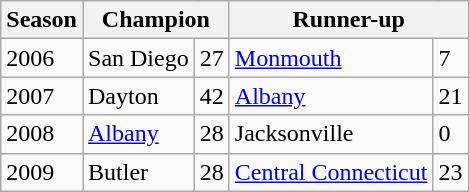<table class="wikitable">
<tr>
<th>Season</th>
<th colspan=2>Champion</th>
<th colspan=2>Runner-up</th>
</tr>
<tr>
<td>2006</td>
<td>San Diego</td>
<td>27</td>
<td><a href='#'>Monmouth</a></td>
<td>7</td>
</tr>
<tr>
<td>2007</td>
<td>Dayton</td>
<td>42</td>
<td><a href='#'>Albany</a></td>
<td>21</td>
</tr>
<tr>
<td>2008</td>
<td><a href='#'>Albany</a></td>
<td>28</td>
<td>Jacksonville</td>
<td>0</td>
</tr>
<tr>
<td>2009</td>
<td>Butler</td>
<td>28</td>
<td><a href='#'>Central Connecticut</a></td>
<td>23</td>
</tr>
</table>
